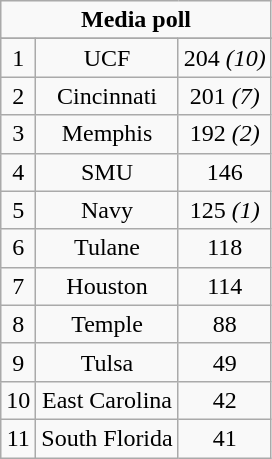<table class="wikitable">
<tr align="center">
<td align="center" Colspan="3"><strong>Media poll</strong></td>
</tr>
<tr align="center">
</tr>
<tr align="center">
<td>1</td>
<td>UCF</td>
<td>204 <em>(10)</em></td>
</tr>
<tr align="center">
<td>2</td>
<td>Cincinnati</td>
<td>201 <em>(7)</em></td>
</tr>
<tr align="center">
<td>3</td>
<td>Memphis</td>
<td>192 <em>(2)</em></td>
</tr>
<tr align="center">
<td>4</td>
<td>SMU</td>
<td>146</td>
</tr>
<tr align="center">
<td>5</td>
<td>Navy</td>
<td>125 <em>(1)</em></td>
</tr>
<tr align="center">
<td>6</td>
<td>Tulane</td>
<td>118</td>
</tr>
<tr align="center">
<td>7</td>
<td>Houston</td>
<td>114</td>
</tr>
<tr align="center">
<td>8</td>
<td>Temple</td>
<td>88</td>
</tr>
<tr align="center">
<td>9</td>
<td>Tulsa</td>
<td>49</td>
</tr>
<tr align="center">
<td>10</td>
<td>East Carolina</td>
<td>42</td>
</tr>
<tr align="center">
<td>11</td>
<td>South Florida</td>
<td>41</td>
</tr>
</table>
